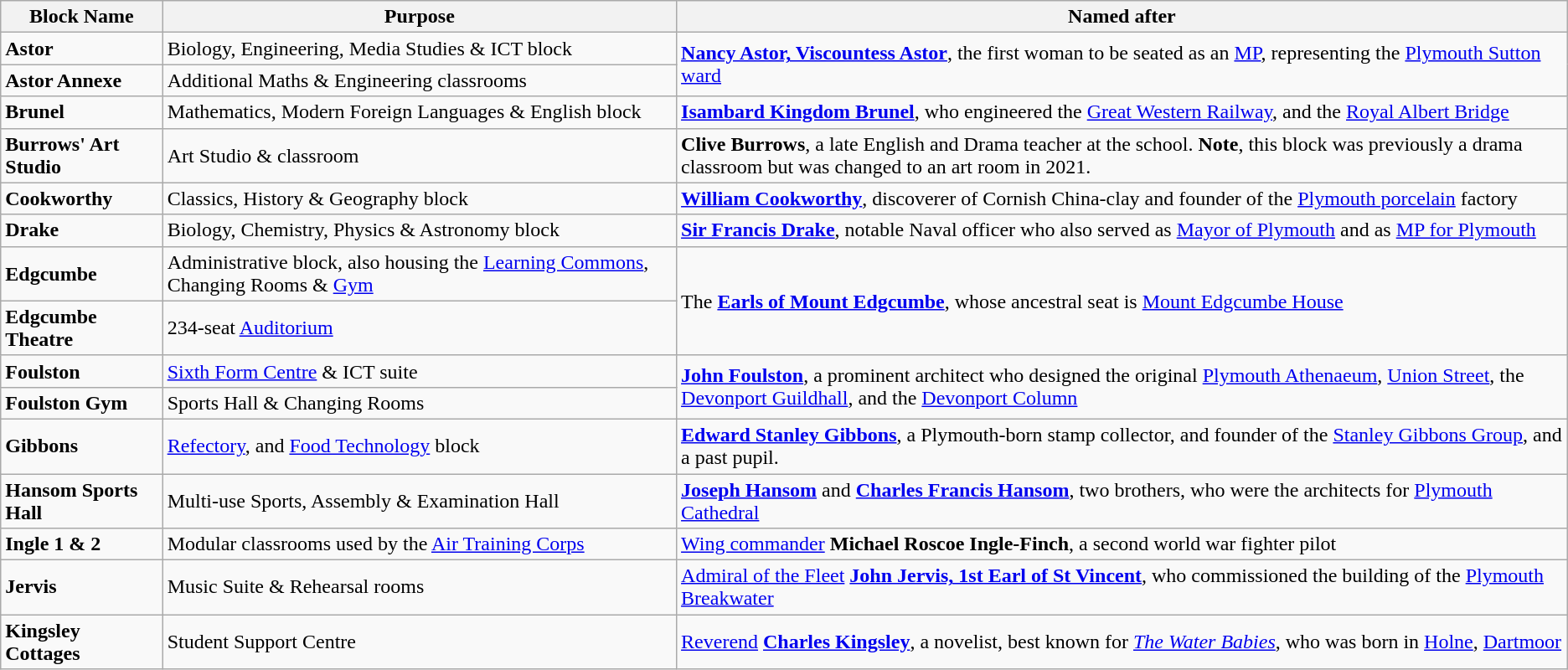<table class="wikitable" style="text-align:left;">
<tr>
<th>Block Name</th>
<th>Purpose</th>
<th>Named after</th>
</tr>
<tr>
<td><strong>Astor</strong></td>
<td>Biology, Engineering, Media Studies & ICT block</td>
<td rowspan=2><strong><a href='#'>Nancy Astor, Viscountess Astor</a></strong>, the first woman to be seated as an <a href='#'>MP</a>, representing the <a href='#'>Plymouth Sutton ward</a></td>
</tr>
<tr>
<td><strong>Astor Annexe</strong></td>
<td>Additional Maths & Engineering classrooms</td>
</tr>
<tr>
<td><strong>Brunel</strong></td>
<td>Mathematics, Modern Foreign Languages & English block</td>
<td><strong><a href='#'>Isambard Kingdom Brunel</a></strong>, who engineered the <a href='#'>Great Western Railway</a>, and the <a href='#'>Royal Albert Bridge</a></td>
</tr>
<tr>
<td><strong>Burrows' Art Studio</strong></td>
<td>Art Studio & classroom</td>
<td><strong>Clive Burrows</strong>, a late English and Drama teacher at the school. <strong>Note</strong>, this block was previously a drama classroom but was changed to an art room in 2021.</td>
</tr>
<tr>
<td><strong>Cookworthy</strong></td>
<td>Classics, History & Geography block</td>
<td><strong><a href='#'>William Cookworthy</a></strong>, discoverer of Cornish China-clay and founder of the <a href='#'>Plymouth porcelain</a> factory</td>
</tr>
<tr>
<td><strong>Drake</strong></td>
<td>Biology, Chemistry, Physics & Astronomy block</td>
<td><strong><a href='#'>Sir Francis Drake</a></strong>, notable Naval officer who also served as <a href='#'>Mayor of Plymouth</a> and as <a href='#'>MP for Plymouth</a></td>
</tr>
<tr>
<td><strong>Edgcumbe</strong></td>
<td>Administrative block, also housing the <a href='#'>Learning Commons</a>, Changing Rooms & <a href='#'>Gym</a></td>
<td rowspan=2>The <strong><a href='#'>Earls of Mount Edgcumbe</a></strong>, whose ancestral seat is <a href='#'>Mount Edgcumbe House</a></td>
</tr>
<tr>
<td><strong>Edgcumbe Theatre</strong></td>
<td>234-seat <a href='#'>Auditorium</a></td>
</tr>
<tr>
<td><strong>Foulston</strong></td>
<td><a href='#'>Sixth Form Centre</a> & ICT suite</td>
<td rowspan=2><strong><a href='#'>John Foulston</a></strong>, a prominent architect who designed the original <a href='#'>Plymouth Athenaeum</a>, <a href='#'>Union Street</a>, the <a href='#'>Devonport Guildhall</a>, and the <a href='#'>Devonport Column</a></td>
</tr>
<tr>
<td><strong>Foulston Gym</strong></td>
<td>Sports Hall & Changing Rooms</td>
</tr>
<tr>
<td><strong>Gibbons</strong></td>
<td><a href='#'>Refectory</a>, and <a href='#'>Food Technology</a> block</td>
<td><strong><a href='#'>Edward Stanley Gibbons</a></strong>, a Plymouth-born stamp collector, and founder of the <a href='#'>Stanley Gibbons Group</a>, and a past pupil.</td>
</tr>
<tr>
<td><strong>Hansom Sports Hall</strong></td>
<td>Multi-use Sports, Assembly & Examination Hall</td>
<td><strong><a href='#'>Joseph Hansom</a></strong> and <strong><a href='#'>Charles Francis Hansom</a></strong>, two brothers, who were the architects for <a href='#'>Plymouth Cathedral</a></td>
</tr>
<tr>
<td><strong>Ingle 1 & 2</strong></td>
<td>Modular classrooms used by the <a href='#'>Air Training Corps</a></td>
<td><a href='#'>Wing commander</a> <strong>Michael Roscoe Ingle-Finch</strong>, a second world war fighter pilot</td>
</tr>
<tr>
<td><strong>Jervis</strong></td>
<td>Music Suite & Rehearsal rooms</td>
<td><a href='#'>Admiral of the Fleet</a> <strong><a href='#'>John Jervis, 1st Earl of St Vincent</a></strong>, who commissioned the building of the <a href='#'>Plymouth Breakwater</a></td>
</tr>
<tr>
<td><strong>Kingsley Cottages</strong></td>
<td>Student Support Centre</td>
<td><a href='#'>Reverend</a> <strong><a href='#'>Charles Kingsley</a></strong>, a novelist, best known for <a href='#'><em>The Water Babies</em></a>, who was born in <a href='#'>Holne</a>, <a href='#'>Dartmoor</a></td>
</tr>
</table>
